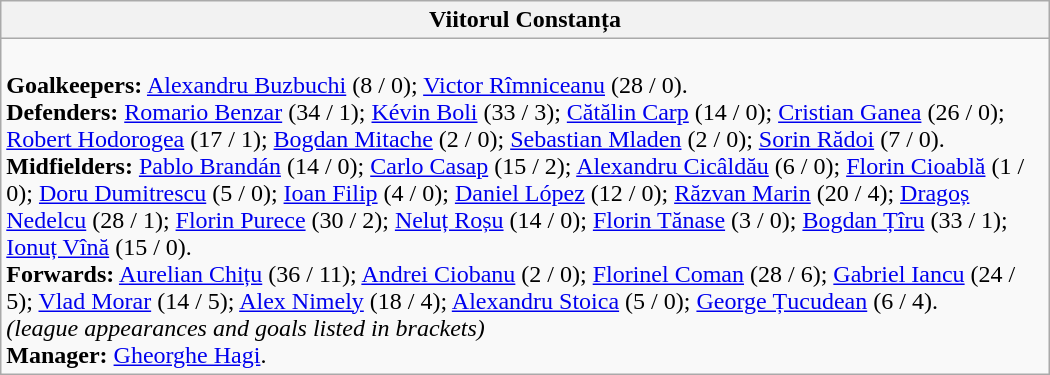<table class="wikitable" style="width:700px">
<tr>
<th>Viitorul Constanța</th>
</tr>
<tr>
<td><br><strong>Goalkeepers:</strong> <a href='#'>Alexandru Buzbuchi</a> (8 / 0); <a href='#'>Victor Rîmniceanu</a> (28 / 0).<br>
<strong>Defenders:</strong> <a href='#'>Romario Benzar</a> (34 / 1); <a href='#'>Kévin Boli</a>  (33 / 3); <a href='#'>Cătălin Carp</a>  (14 / 0); <a href='#'>Cristian Ganea</a> (26 / 0); <a href='#'>Robert Hodorogea</a> (17 / 1); <a href='#'>Bogdan Mitache</a> (2 / 0); <a href='#'>Sebastian Mladen</a> (2 / 0); <a href='#'>Sorin Rădoi</a> (7 / 0).<br>
<strong>Midfielders:</strong>  <a href='#'>Pablo Brandán</a>  (14 / 0); <a href='#'>Carlo Casap</a> (15 / 2); <a href='#'>Alexandru Cicâldău</a> (6 / 0); <a href='#'>Florin Cioablă</a> (1 / 0); <a href='#'>Doru Dumitrescu</a> (5 / 0); <a href='#'>Ioan Filip</a> (4 / 0); <a href='#'>Daniel López</a>  (12 / 0); <a href='#'>Răzvan Marin</a> (20 / 4); <a href='#'>Dragoș Nedelcu</a> (28 / 1); <a href='#'>Florin Purece</a> (30 / 2); <a href='#'>Neluț Roșu</a> (14 / 0); <a href='#'>Florin Tănase</a> (3 / 0); <a href='#'>Bogdan Țîru</a> (33 / 1); <a href='#'>Ionuț Vînă</a> (15 / 0).<br>
<strong>Forwards:</strong> <a href='#'>Aurelian Chițu</a> (36 / 11); <a href='#'>Andrei Ciobanu</a> (2 / 0); <a href='#'>Florinel Coman</a> (28 / 6); <a href='#'>Gabriel Iancu</a> (24 / 5); <a href='#'>Vlad Morar</a> (14 / 5); <a href='#'>Alex Nimely</a>  (18 / 4); <a href='#'>Alexandru Stoica</a> (5 / 0); <a href='#'>George Țucudean</a> (6 / 4).
<br><em>(league appearances and goals listed in brackets)</em><br><strong>Manager:</strong> <a href='#'>Gheorghe Hagi</a>.</td>
</tr>
</table>
